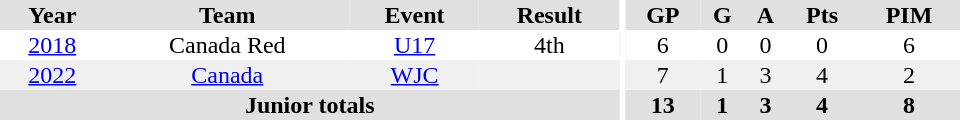<table border="0" cellpadding="1" cellspacing="0" ID="Table3" style="text-align:center; width:40em;">
<tr bgcolor="#e0e0e0">
<th>Year</th>
<th>Team</th>
<th>Event</th>
<th>Result</th>
<th rowspan="100" bgcolor="#ffffff"></th>
<th>GP</th>
<th>G</th>
<th>A</th>
<th>Pts</th>
<th>PIM</th>
</tr>
<tr>
<td><a href='#'>2018</a></td>
<td>Canada Red</td>
<td><a href='#'>U17</a></td>
<td>4th</td>
<td>6</td>
<td>0</td>
<td>0</td>
<td>0</td>
<td>6</td>
</tr>
<tr bgcolor="#f0f0f0">
<td><a href='#'>2022</a></td>
<td><a href='#'>Canada</a></td>
<td><a href='#'>WJC</a></td>
<td></td>
<td>7</td>
<td>1</td>
<td>3</td>
<td>4</td>
<td>2</td>
</tr>
<tr bgcolor="#e0e0e0">
<th colspan="4">Junior totals</th>
<th>13</th>
<th>1</th>
<th>3</th>
<th>4</th>
<th>8</th>
</tr>
</table>
